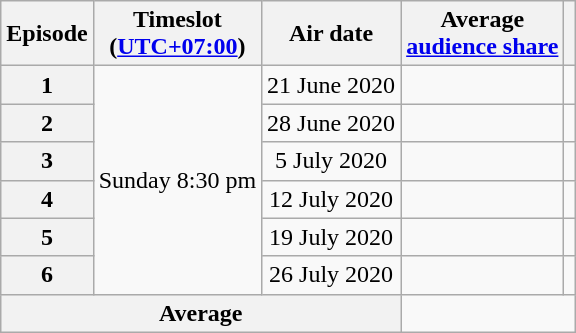<table class="wikitable">
<tr>
<th>Episode<br></th>
<th>Timeslot<br>(<a href='#'>UTC+07:00</a>)</th>
<th>Air date</th>
<th>Average<br><a href='#'>audience share</a></th>
<th></th>
</tr>
<tr>
<th style="text-align: center;">1</th>
<td style="text-align: center;" rowspan="6">Sunday 8:30 pm</td>
<td style="text-align: center;">21 June 2020</td>
<td style="text-align: center;"></td>
<td style="text-align: center;"></td>
</tr>
<tr>
<th style="text-align: center;">2</th>
<td style="text-align: center;">28 June 2020</td>
<td style="text-align: center;"></td>
<td style="text-align: center;"></td>
</tr>
<tr>
<th style="text-align: center;">3</th>
<td style="text-align: center;">5 July 2020</td>
<td></td>
<td></td>
</tr>
<tr>
<th style="text-align: center;">4</th>
<td style="text-align: center;">12 July 2020</td>
<td></td>
<td></td>
</tr>
<tr>
<th style="text-align: center;">5</th>
<td style="text-align: center;">19 July 2020</td>
<td></td>
<td></td>
</tr>
<tr>
<th style="text-align: center;">6</th>
<td style="text-align: center;">26 July 2020</td>
<td></td>
<td></td>
</tr>
<tr>
<th colspan="3" style="text-align: center;">Average</th>
<td colspan="2" style="text-align: center;"> </td>
</tr>
</table>
